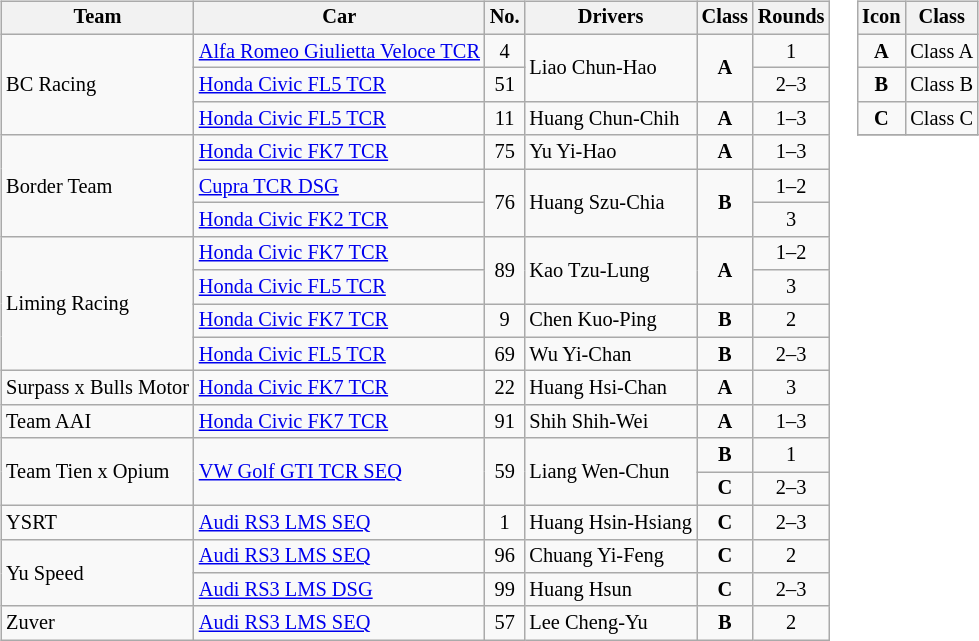<table>
<tr>
<td><br><table class="wikitable" style="font-size: 85%;">
<tr>
<th>Team</th>
<th>Car</th>
<th>No.</th>
<th>Drivers</th>
<th>Class</th>
<th>Rounds</th>
</tr>
<tr>
<td rowspan="3"> BC Racing</td>
<td><a href='#'>Alfa Romeo Giulietta Veloce TCR</a></td>
<td align=center>4</td>
<td rowspan="2"> Liao Chun-Hao</td>
<td rowspan="2" align=center><strong><span>A</span></strong></td>
<td align=center>1</td>
</tr>
<tr>
<td><a href='#'>Honda Civic FL5 TCR</a></td>
<td align=center>51</td>
<td align=center>2–3</td>
</tr>
<tr>
<td><a href='#'>Honda Civic FL5 TCR</a></td>
<td align=center>11</td>
<td> Huang Chun-Chih</td>
<td align=center><strong><span>A</span></strong></td>
<td align=center>1–3</td>
</tr>
<tr>
<td rowspan="3"> Border Team</td>
<td><a href='#'>Honda Civic FK7 TCR</a></td>
<td align=center>75</td>
<td> Yu Yi-Hao</td>
<td align=center><strong><span>A</span></strong></td>
<td align=center>1–3</td>
</tr>
<tr>
<td><a href='#'>Cupra TCR DSG</a></td>
<td rowspan="2" align=center>76</td>
<td rowspan="2"> Huang Szu-Chia</td>
<td rowspan="2" align=center><strong><span>B</span></strong></td>
<td align=center>1–2</td>
</tr>
<tr>
<td><a href='#'>Honda Civic FK2 TCR</a></td>
<td align=center>3</td>
</tr>
<tr>
<td rowspan="4"> Liming Racing</td>
<td><a href='#'>Honda Civic FK7 TCR</a></td>
<td rowspan="2" align=center>89</td>
<td rowspan="2"> Kao Tzu-Lung</td>
<td rowspan="2" align=center><strong><span>A</span></strong></td>
<td align=center>1–2</td>
</tr>
<tr>
<td><a href='#'>Honda Civic FL5 TCR</a></td>
<td align=center>3</td>
</tr>
<tr>
<td><a href='#'>Honda Civic FK7 TCR</a></td>
<td align=center>9</td>
<td> Chen Kuo-Ping</td>
<td align=center><strong><span>B</span></strong></td>
<td align=center>2</td>
</tr>
<tr>
<td><a href='#'>Honda Civic FL5 TCR</a></td>
<td align=center>69</td>
<td> Wu Yi-Chan</td>
<td align=center><strong><span>B</span></strong></td>
<td align=center>2–3</td>
</tr>
<tr>
<td> Surpass x Bulls Motor</td>
<td><a href='#'>Honda Civic FK7 TCR</a></td>
<td align=center>22</td>
<td> Huang Hsi-Chan</td>
<td align=center><strong><span>A</span></strong></td>
<td align=center>3</td>
</tr>
<tr>
<td> Team AAI</td>
<td><a href='#'>Honda Civic FK7 TCR</a></td>
<td align=center>91</td>
<td> Shih Shih-Wei</td>
<td align=center><strong><span>A</span></strong></td>
<td align=center>1–3</td>
</tr>
<tr>
<td rowspan="2"> Team Tien x Opium</td>
<td rowspan="2"><a href='#'>VW Golf GTI TCR SEQ</a></td>
<td rowspan="2" align=center>59</td>
<td rowspan="2"> Liang Wen-Chun</td>
<td align=center><strong><span>B</span></strong></td>
<td align=center>1</td>
</tr>
<tr>
<td align=center><strong><span>C</span></strong></td>
<td align=center>2–3</td>
</tr>
<tr>
<td> YSRT</td>
<td><a href='#'>Audi RS3 LMS SEQ</a></td>
<td align=center>1</td>
<td> Huang Hsin-Hsiang</td>
<td align=center><strong><span>C</span></strong></td>
<td align=center>2–3</td>
</tr>
<tr>
<td rowspan=2> Yu Speed</td>
<td><a href='#'>Audi RS3 LMS SEQ</a></td>
<td align=center>96</td>
<td> Chuang Yi-Feng</td>
<td align=center><strong><span>C</span></strong></td>
<td align=center>2</td>
</tr>
<tr>
<td><a href='#'>Audi RS3 LMS DSG</a></td>
<td align=center>99</td>
<td> Huang Hsun</td>
<td align=center><strong><span>C</span></strong></td>
<td align=center>2–3</td>
</tr>
<tr>
<td> Zuver</td>
<td><a href='#'>Audi RS3 LMS SEQ</a></td>
<td align=center>57</td>
<td> Lee Cheng-Yu</td>
<td align=center><strong><span>B</span></strong></td>
<td align=center>2</td>
</tr>
</table>
</td>
<td valign=top><br><table class="wikitable" style="font-size: 85%;">
<tr>
<th>Icon</th>
<th>Class</th>
</tr>
<tr>
<td align=center><strong><span>A</span></strong></td>
<td>Class A</td>
</tr>
<tr>
<td align=center><strong><span>B</span></strong></td>
<td>Class B</td>
</tr>
<tr>
<td align=center><strong><span>C</span></strong></td>
<td>Class C</td>
</tr>
<tr>
</tr>
</table>
</td>
</tr>
</table>
